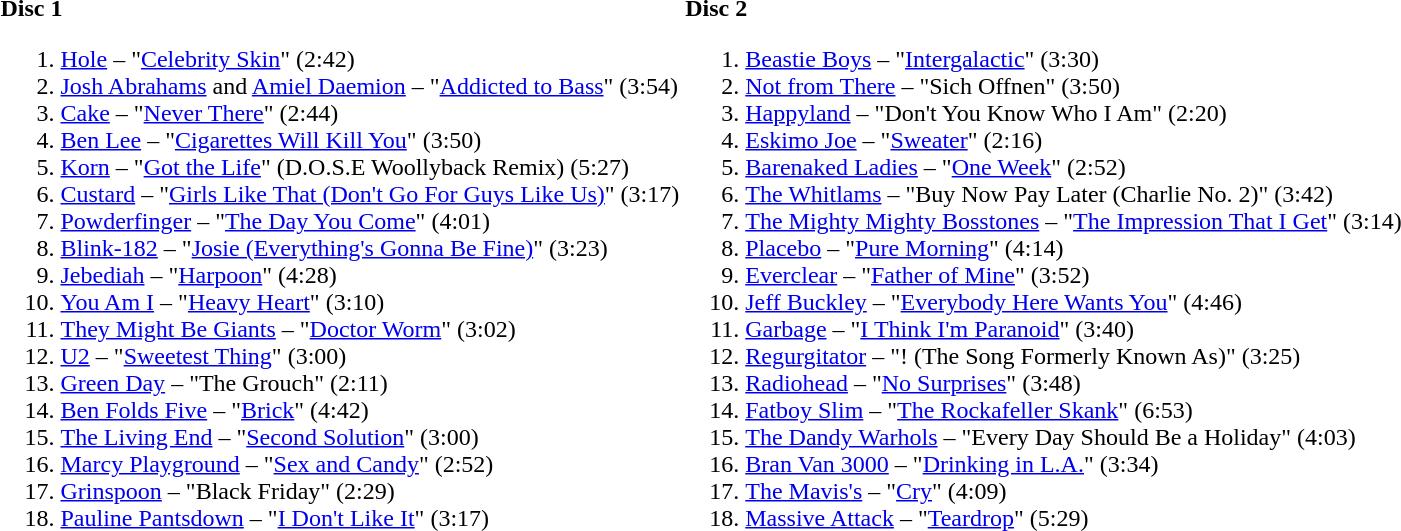<table>
<tr valign=top>
<td><strong>Disc 1</strong><br><ol><li><a href='#'>Hole</a> – "<a href='#'>Celebrity Skin</a>" (2:42)</li><li><a href='#'>Josh Abrahams</a> and <a href='#'>Amiel Daemion</a> – "<a href='#'>Addicted to Bass</a>" (3:54)</li><li><a href='#'>Cake</a> – "<a href='#'>Never There</a>" (2:44)</li><li><a href='#'>Ben Lee</a> – "<a href='#'>Cigarettes Will Kill You</a>" (3:50)</li><li><a href='#'>Korn</a> – "<a href='#'>Got the Life</a>" (D.O.S.E Woollyback Remix) (5:27)</li><li><a href='#'>Custard</a> – "<a href='#'>Girls Like That (Don't Go For Guys Like Us)</a>" (3:17)</li><li><a href='#'>Powderfinger</a> – "<a href='#'>The Day You Come</a>" (4:01)</li><li><a href='#'>Blink-182</a> – "<a href='#'>Josie (Everything's Gonna Be Fine)</a>" (3:23)</li><li><a href='#'>Jebediah</a> – "<a href='#'>Harpoon</a>" (4:28)</li><li><a href='#'>You Am I</a> – "<a href='#'>Heavy Heart</a>" (3:10)</li><li><a href='#'>They Might Be Giants</a> – "<a href='#'>Doctor Worm</a>" (3:02)</li><li><a href='#'>U2</a> – "<a href='#'>Sweetest Thing</a>" (3:00)</li><li><a href='#'>Green Day</a> – "The Grouch" (2:11)</li><li><a href='#'>Ben Folds Five</a> – "<a href='#'>Brick</a>" (4:42)</li><li><a href='#'>The Living End</a> – "<a href='#'>Second Solution</a>" (3:00)</li><li><a href='#'>Marcy Playground</a> – "<a href='#'>Sex and Candy</a>" (2:52)</li><li><a href='#'>Grinspoon</a> – "Black Friday" (2:29)</li><li><a href='#'>Pauline Pantsdown</a> – "<a href='#'>I Don't Like It</a>" (3:17)</li></ol></td>
<td><strong>Disc 2</strong><br><ol><li><a href='#'>Beastie Boys</a> – "<a href='#'>Intergalactic</a>" (3:30)</li><li><a href='#'>Not from There</a> – "Sich Offnen" (3:50)</li><li><a href='#'>Happyland</a> – "Don't You Know Who I Am" (2:20)</li><li><a href='#'>Eskimo Joe</a> – "<a href='#'>Sweater</a>" (2:16)</li><li><a href='#'>Barenaked Ladies</a> – "<a href='#'>One Week</a>" (2:52)</li><li><a href='#'>The Whitlams</a> – "Buy Now Pay Later (Charlie No. 2)" (3:42)</li><li><a href='#'>The Mighty Mighty Bosstones</a> – "<a href='#'>The Impression That I Get</a>" (3:14)</li><li><a href='#'>Placebo</a> – "<a href='#'>Pure Morning</a>" (4:14)</li><li><a href='#'>Everclear</a> – "<a href='#'>Father of Mine</a>" (3:52)</li><li><a href='#'>Jeff Buckley</a> – "<a href='#'>Everybody Here Wants You</a>" (4:46)</li><li><a href='#'>Garbage</a> – "<a href='#'>I Think I'm Paranoid</a>" (3:40)</li><li><a href='#'>Regurgitator</a> – "! (The Song Formerly Known As)" (3:25)</li><li><a href='#'>Radiohead</a> – "<a href='#'>No Surprises</a>" (3:48)</li><li><a href='#'>Fatboy Slim</a> – "<a href='#'>The Rockafeller Skank</a>" (6:53)</li><li><a href='#'>The Dandy Warhols</a> – "Every Day Should Be a Holiday" (4:03)</li><li><a href='#'>Bran Van 3000</a> – "<a href='#'>Drinking in L.A.</a>" (3:34)</li><li><a href='#'>The Mavis's</a> – "<a href='#'>Cry</a>" (4:09)</li><li><a href='#'>Massive Attack</a> – "<a href='#'>Teardrop</a>" (5:29)</li></ol></td>
</tr>
</table>
